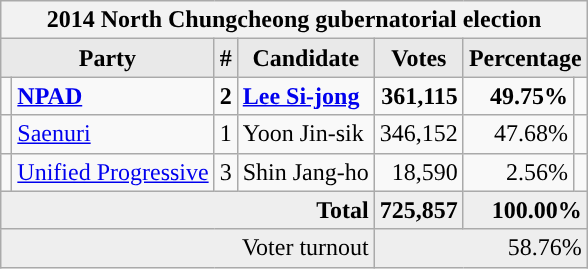<table class="wikitable">
<tr>
<th colspan="7">2014 North Chungcheong gubernatorial election</th>
</tr>
<tr>
<th style="background-color:#E9E9E9" colspan=2>Party</th>
<th style="background-color:#E9E9E9">#</th>
<th style="background-color:#E9E9E9">Candidate</th>
<th style="background-color:#E9E9E9">Votes</th>
<th style="background-color:#E9E9E9" colspan=2>Percentage</th>
</tr>
<tr style="font-weight:bold">
<td></td>
<td align=left><a href='#'>NPAD</a></td>
<td align=center>2</td>
<td align=left><a href='#'>Lee Si-jong</a></td>
<td align=right>361,115</td>
<td align=right>49.75%</td>
<td align=right></td>
</tr>
<tr>
<td></td>
<td align=left><a href='#'>Saenuri</a></td>
<td align=center>1</td>
<td align=left>Yoon Jin-sik</td>
<td align=right>346,152</td>
<td align=right>47.68%</td>
<td align=right></td>
</tr>
<tr>
<td></td>
<td align=left><a href='#'>Unified Progressive</a></td>
<td align=center>3</td>
<td align=left>Shin Jang-ho</td>
<td align=right>18,590</td>
<td align=right>2.56%</td>
<td align=right></td>
</tr>
<tr bgcolor="#EEEEEE" style="font-weight:bold">
<td colspan="4" align=right>Total</td>
<td align=right>725,857</td>
<td align=right colspan=2>100.00%</td>
</tr>
<tr bgcolor="#EEEEEE">
<td colspan="4" align="right">Voter turnout</td>
<td colspan="3" align="right">58.76%</td>
</tr>
</table>
